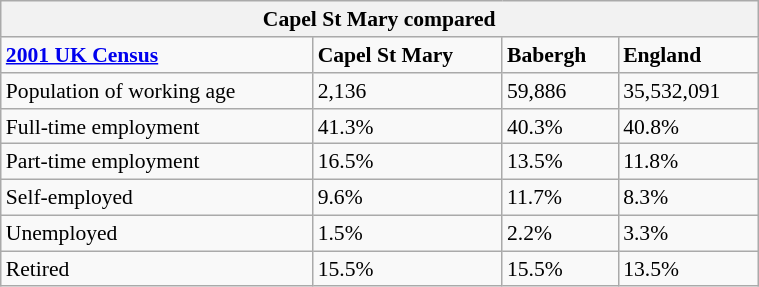<table class="wikitable" style="float: right; margin-left: 1em; width: 40%; font-size: 90%;" cellspacing="5">
<tr>
<th colspan="4"><strong>Capel St Mary compared</strong></th>
</tr>
<tr>
<td><strong><a href='#'>2001 UK Census</a></strong></td>
<td><strong>Capel St Mary</strong></td>
<td><strong>Babergh</strong></td>
<td><strong>England</strong></td>
</tr>
<tr>
<td>Population of working age</td>
<td>2,136</td>
<td>59,886</td>
<td>35,532,091</td>
</tr>
<tr>
<td>Full-time employment</td>
<td>41.3%</td>
<td>40.3%</td>
<td>40.8%</td>
</tr>
<tr>
<td>Part-time employment</td>
<td>16.5%</td>
<td>13.5%</td>
<td>11.8%</td>
</tr>
<tr>
<td>Self-employed</td>
<td>9.6%</td>
<td>11.7%</td>
<td>8.3%</td>
</tr>
<tr>
<td>Unemployed</td>
<td>1.5%</td>
<td>2.2%</td>
<td>3.3%</td>
</tr>
<tr>
<td>Retired</td>
<td>15.5%</td>
<td>15.5%</td>
<td>13.5%</td>
</tr>
</table>
